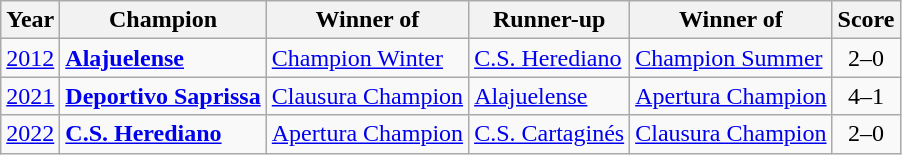<table class="wikitable">
<tr>
<th>Year</th>
<th>Champion</th>
<th>Winner of</th>
<th>Runner-up</th>
<th>Winner of</th>
<th>Score</th>
</tr>
<tr>
<td><a href='#'>2012</a></td>
<td><strong><a href='#'>Alajuelense</a></strong></td>
<td><a href='#'>Champion Winter</a></td>
<td><a href='#'>C.S. Herediano</a></td>
<td><a href='#'>Champion Summer</a></td>
<td align="center">2–0</td>
</tr>
<tr>
<td><a href='#'>2021</a></td>
<td><strong><a href='#'>Deportivo Saprissa</a></strong></td>
<td><a href='#'>Clausura Champion</a></td>
<td><a href='#'>Alajuelense</a></td>
<td><a href='#'>Apertura Champion</a></td>
<td align="center">4–1</td>
</tr>
<tr>
<td><a href='#'>2022</a></td>
<td><strong><a href='#'>C.S. Herediano</a></strong></td>
<td><a href='#'>Apertura Champion</a></td>
<td><a href='#'>C.S. Cartaginés</a></td>
<td><a href='#'>Clausura Champion</a></td>
<td align="center">2–0</td>
</tr>
</table>
